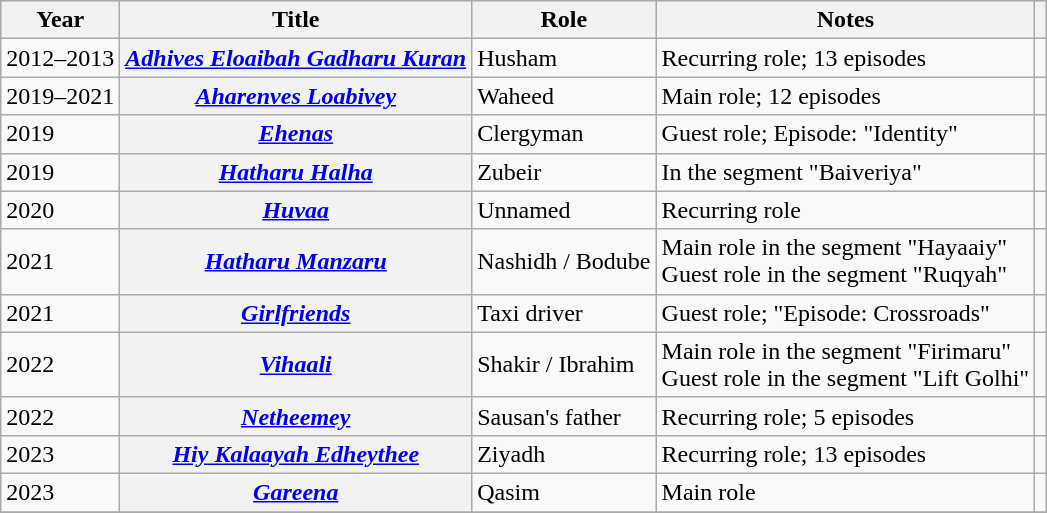<table class="wikitable sortable plainrowheaders">
<tr style="background:#ccc; text-align:center;">
<th scope="col">Year</th>
<th scope="col">Title</th>
<th scope="col">Role</th>
<th scope="col">Notes</th>
<th scope="col" class="unsortable"></th>
</tr>
<tr>
<td>2012–2013</td>
<th scope="row"><em><a href='#'>Adhives Eloaibah Gadharu Kuran</a></em></th>
<td>Husham</td>
<td>Recurring role; 13 episodes</td>
<td style="text-align: center;"></td>
</tr>
<tr>
<td>2019–2021</td>
<th scope="row"><em><a href='#'>Aharenves Loabivey</a></em></th>
<td>Waheed</td>
<td>Main role; 12 episodes</td>
<td style="text-align: center;"></td>
</tr>
<tr>
<td>2019</td>
<th scope="row"><em><a href='#'>Ehenas</a></em></th>
<td>Clergyman</td>
<td>Guest role; Episode: "Identity"</td>
<td style="text-align: center;"></td>
</tr>
<tr>
<td>2019</td>
<th scope="row"><em><a href='#'>Hatharu Halha</a></em></th>
<td>Zubeir</td>
<td>In the segment "Baiveriya"</td>
<td style="text-align: center;"></td>
</tr>
<tr>
<td>2020</td>
<th scope="row"><em><a href='#'>Huvaa</a></em></th>
<td>Unnamed</td>
<td>Recurring role</td>
<td style="text-align: center;"></td>
</tr>
<tr>
<td>2021</td>
<th scope="row"><em><a href='#'>Hatharu Manzaru</a></em></th>
<td>Nashidh / Bodube</td>
<td>Main role in the segment "Hayaaiy"<br>Guest role in the segment "Ruqyah"</td>
<td style="text-align: center;"></td>
</tr>
<tr>
<td>2021</td>
<th scope="row"><em><a href='#'>Girlfriends</a></em></th>
<td>Taxi driver</td>
<td>Guest role; "Episode: Crossroads"</td>
<td style="text-align: center;"></td>
</tr>
<tr>
<td>2022</td>
<th scope="row"><em><a href='#'>Vihaali</a></em></th>
<td>Shakir / Ibrahim</td>
<td>Main role in the segment "Firimaru"<br>Guest role in the segment "Lift Golhi"</td>
<td style="text-align: center;"></td>
</tr>
<tr>
<td>2022</td>
<th scope="row"><em><a href='#'>Netheemey</a></em></th>
<td>Sausan's father</td>
<td>Recurring role; 5 episodes</td>
<td style="text-align: center;"></td>
</tr>
<tr>
<td>2023</td>
<th scope="row"><em><a href='#'>Hiy Kalaayah Edheythee</a></em></th>
<td>Ziyadh</td>
<td>Recurring role; 13 episodes</td>
<td style="text-align: center;"></td>
</tr>
<tr>
<td>2023</td>
<th scope="row"><em><a href='#'>Gareena</a></em></th>
<td>Qasim</td>
<td>Main role</td>
<td style="text-align: center;"></td>
</tr>
<tr>
</tr>
</table>
